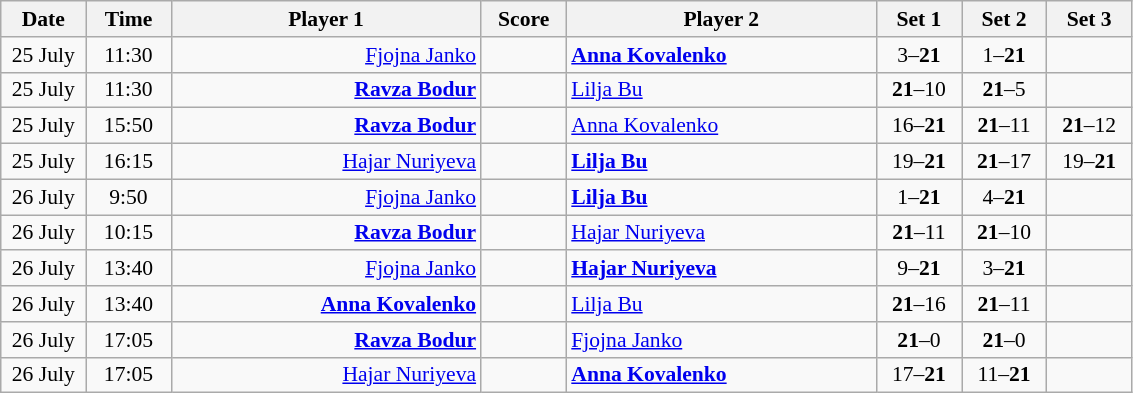<table class="wikitable" style="font-size:90%; text-align:center">
<tr>
<th width="50">Date</th>
<th width="50">Time</th>
<th width="200">Player 1</th>
<th width="50">Score</th>
<th width="200">Player 2</th>
<th width="50">Set 1</th>
<th width="50">Set 2</th>
<th width="50">Set 3</th>
</tr>
<tr>
<td>25 July</td>
<td>11:30</td>
<td align="right"><a href='#'>Fjojna Janko</a> </td>
<td></td>
<td align="left"><strong> <a href='#'>Anna Kovalenko</a></strong></td>
<td>3–<strong>21</strong></td>
<td>1–<strong>21</strong></td>
<td></td>
</tr>
<tr>
<td>25 July</td>
<td>11:30</td>
<td align="right"><strong><a href='#'>Ravza Bodur</a> </strong></td>
<td></td>
<td align="left"> <a href='#'>Lilja Bu</a></td>
<td><strong>21</strong>–10</td>
<td><strong>21</strong>–5</td>
<td></td>
</tr>
<tr>
<td>25 July</td>
<td>15:50</td>
<td align="right"><strong><a href='#'>Ravza Bodur</a> </strong></td>
<td></td>
<td align="left"> <a href='#'>Anna Kovalenko</a></td>
<td>16–<strong>21</strong></td>
<td><strong>21</strong>–11</td>
<td><strong>21</strong>–12</td>
</tr>
<tr>
<td>25 July</td>
<td>16:15</td>
<td align="right"><a href='#'>Hajar Nuriyeva</a> </td>
<td></td>
<td align="left"><strong> <a href='#'>Lilja Bu</a></strong></td>
<td>19–<strong>21</strong></td>
<td><strong>21</strong>–17</td>
<td>19–<strong>21</strong></td>
</tr>
<tr>
<td>26 July</td>
<td>9:50</td>
<td align="right"><a href='#'>Fjojna Janko</a> </td>
<td></td>
<td align="left"><strong> <a href='#'>Lilja Bu</a></strong></td>
<td>1–<strong>21</strong></td>
<td>4–<strong>21</strong></td>
<td></td>
</tr>
<tr>
<td>26 July</td>
<td>10:15</td>
<td align="right"><strong><a href='#'>Ravza Bodur</a> </strong></td>
<td></td>
<td align="left"> <a href='#'>Hajar Nuriyeva</a></td>
<td><strong>21</strong>–11</td>
<td><strong>21</strong>–10</td>
<td></td>
</tr>
<tr>
<td>26 July</td>
<td>13:40</td>
<td align="right"><a href='#'>Fjojna Janko</a> </td>
<td></td>
<td align="left"><strong> <a href='#'>Hajar Nuriyeva</a></strong></td>
<td>9–<strong>21</strong></td>
<td>3–<strong>21</strong></td>
<td></td>
</tr>
<tr>
<td>26 July</td>
<td>13:40</td>
<td align="right"><strong><a href='#'>Anna Kovalenko</a> </strong></td>
<td></td>
<td align="left"> <a href='#'>Lilja Bu</a></td>
<td><strong>21</strong>–16</td>
<td><strong>21</strong>–11</td>
<td></td>
</tr>
<tr>
<td>26 July</td>
<td>17:05</td>
<td align="right"><strong><a href='#'>Ravza Bodur</a> </strong></td>
<td></td>
<td align="left"> <a href='#'>Fjojna Janko</a></td>
<td><strong>21</strong>–0</td>
<td><strong>21</strong>–0</td>
<td></td>
</tr>
<tr>
<td>26 July</td>
<td>17:05</td>
<td align="right"><a href='#'>Hajar Nuriyeva</a> </td>
<td></td>
<td align="left"><strong> <a href='#'>Anna Kovalenko</a></strong></td>
<td>17–<strong>21</strong></td>
<td>11–<strong>21</strong></td>
<td></td>
</tr>
</table>
